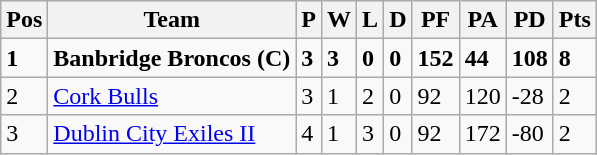<table class="wikitable">
<tr>
<th colspan="1" rowspan="1">Pos</th>
<th colspan="1" rowspan="1">Team</th>
<th colspan="1" rowspan="1">P</th>
<th colspan="1" rowspan="1">W</th>
<th colspan="1" rowspan="1">L</th>
<th colspan="1" rowspan="1">D</th>
<th colspan="1" rowspan="1">PF</th>
<th colspan="1" rowspan="1">PA</th>
<th colspan="1" rowspan="1">PD</th>
<th colspan="1" rowspan="1">Pts</th>
</tr>
<tr>
<td><strong>1</strong></td>
<td><strong> Banbridge Broncos (C)</strong></td>
<td><strong>3</strong></td>
<td><strong>3</strong></td>
<td><strong>0</strong></td>
<td><strong>0</strong></td>
<td><strong>152</strong></td>
<td><strong>44</strong></td>
<td><strong>108</strong></td>
<td><strong>8</strong></td>
</tr>
<tr>
<td>2</td>
<td> <a href='#'>Cork Bulls</a></td>
<td>3</td>
<td>1</td>
<td>2</td>
<td>0</td>
<td>92</td>
<td>120</td>
<td>-28</td>
<td>2</td>
</tr>
<tr>
<td>3</td>
<td> <a href='#'>Dublin City Exiles II</a></td>
<td>4</td>
<td>1</td>
<td>3</td>
<td>0</td>
<td>92</td>
<td>172</td>
<td>-80</td>
<td>2</td>
</tr>
</table>
